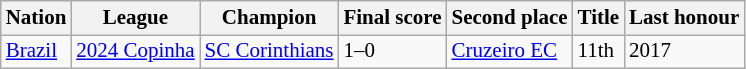<table class=wikitable style="font-size:14px">
<tr>
<th>Nation</th>
<th>League</th>
<th>Champion</th>
<th>Final score</th>
<th>Second place</th>
<th data-sort-type="number">Title</th>
<th>Last honour</th>
</tr>
<tr>
<td align=left rowspan=> <a href='#'>Brazil</a></td>
<td align=left><a href='#'>2024 Copinha</a></td>
<td><a href='#'>SC Corinthians</a></td>
<td>1–0</td>
<td><a href='#'>Cruzeiro EC</a></td>
<td>11th</td>
<td>2017</td>
</tr>
</table>
